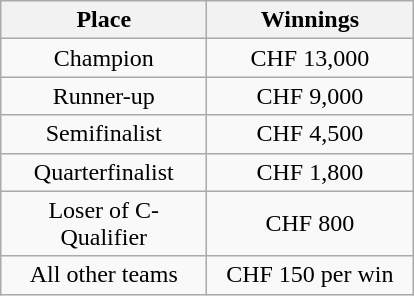<table class="wikitable">
<tr>
<th bgcolor="#efefef" width="130">Place</th>
<th bgcolor="#efefef" width="130">Winnings</th>
</tr>
<tr align=center>
<td>Champion</td>
<td>CHF 13,000</td>
</tr>
<tr align=center>
<td>Runner-up</td>
<td>CHF 9,000</td>
</tr>
<tr align=center>
<td>Semifinalist</td>
<td>CHF 4,500</td>
</tr>
<tr align=center>
<td>Quarterfinalist</td>
<td>CHF 1,800</td>
</tr>
<tr align=center>
<td>Loser of C-Qualifier</td>
<td>CHF 800</td>
</tr>
<tr align=center>
<td>All other teams</td>
<td>CHF 150 per win</td>
</tr>
</table>
